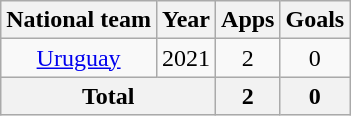<table class="wikitable" style="text-align:center">
<tr>
<th>National team</th>
<th>Year</th>
<th>Apps</th>
<th>Goals</th>
</tr>
<tr>
<td rowspan=1><a href='#'>Uruguay</a></td>
<td>2021</td>
<td>2</td>
<td>0</td>
</tr>
<tr>
<th colspan=2>Total</th>
<th>2</th>
<th>0</th>
</tr>
</table>
